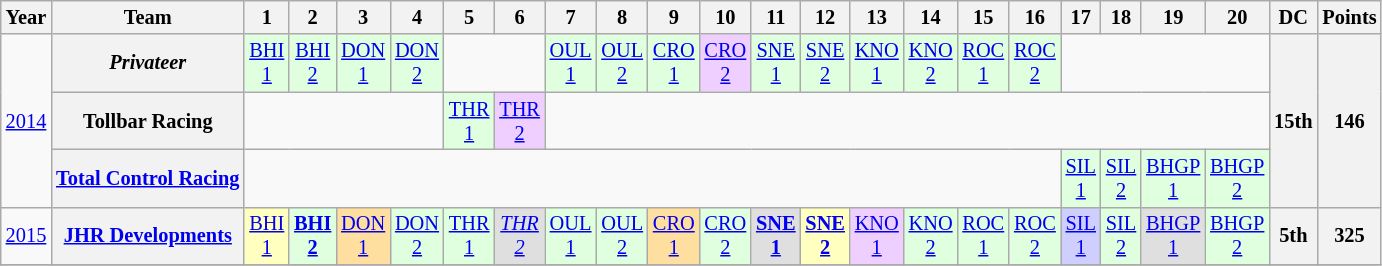<table class="wikitable" style="text-align:center; font-size:85%">
<tr>
<th>Year</th>
<th>Team</th>
<th>1</th>
<th>2</th>
<th>3</th>
<th>4</th>
<th>5</th>
<th>6</th>
<th>7</th>
<th>8</th>
<th>9</th>
<th>10</th>
<th>11</th>
<th>12</th>
<th>13</th>
<th>14</th>
<th>15</th>
<th>16</th>
<th>17</th>
<th>18</th>
<th>19</th>
<th>20</th>
<th>DC</th>
<th>Points</th>
</tr>
<tr>
<td rowspan=3><a href='#'>2014</a></td>
<th><em>Privateer</em></th>
<td style="background:#dfffdf;"><a href='#'>BHI<br>1</a><br></td>
<td style="background:#dfffdf;"><a href='#'>BHI<br>2</a><br></td>
<td style="background:#dfffdf;"><a href='#'>DON<br>1</a><br></td>
<td style="background:#dfffdf;"><a href='#'>DON<br>2</a><br></td>
<td colspan=2></td>
<td style="background:#dfffdf;"><a href='#'>OUL<br>1</a><br></td>
<td style="background:#dfffdf;"><a href='#'>OUL<br>2</a><br></td>
<td style="background:#dfffdf;"><a href='#'>CRO<br>1</a><br></td>
<td style="background:#EFCFFF;"><a href='#'>CRO<br>2</a><br></td>
<td style="background:#dfffdf;"><a href='#'>SNE<br>1</a><br></td>
<td style="background:#dfffdf;"><a href='#'>SNE<br>2</a><br></td>
<td style="background:#dfffdf;"><a href='#'>KNO<br>1</a><br></td>
<td style="background:#dfffdf;"><a href='#'>KNO<br>2</a><br></td>
<td style="background:#dfffdf;"><a href='#'>ROC<br>1</a><br></td>
<td style="background:#dfffdf;"><a href='#'>ROC<br>2</a><br></td>
<td colspan=4></td>
<th rowspan=3>15th</th>
<th rowspan=3>146</th>
</tr>
<tr>
<th nowrap>Tollbar Racing</th>
<td colspan=4></td>
<td style="background:#dfffdf;"><a href='#'>THR<br>1</a><br></td>
<td style="background:#EFCFFF;"><a href='#'>THR<br>2</a><br></td>
<td colspan=14></td>
</tr>
<tr>
<th nowrap><a href='#'>Total Control Racing</a></th>
<td colspan=16></td>
<td style="background:#dfffdf;"><a href='#'>SIL<br>1</a><br></td>
<td style="background:#dfffdf;"><a href='#'>SIL<br>2</a><br></td>
<td style="background:#dfffdf;"><a href='#'>BHGP<br>1</a><br></td>
<td style="background:#dfffdf;"><a href='#'>BHGP<br>2</a><br></td>
</tr>
<tr>
<td><a href='#'>2015</a></td>
<th nowrap><a href='#'>JHR Developments</a></th>
<td style="background:#ffffbf;"><a href='#'>BHI<br>1</a><br></td>
<td style="background:#dfffdf;"><strong><a href='#'>BHI<br>2</a></strong><br></td>
<td style="background:#ffdf9f;"><a href='#'>DON<br>1</a><br></td>
<td style="background:#dfffdf;"><a href='#'>DON<br>2</a><br></td>
<td style="background:#dfffdf;"><a href='#'>THR<br>1</a><br></td>
<td style="background:#dfdfdf;"><em><a href='#'>THR<br>2</a></em><br></td>
<td style="background:#dfffdf;"><a href='#'>OUL<br>1</a><br></td>
<td style="background:#dfffdf;"><a href='#'>OUL<br>2</a><br></td>
<td style="background:#ffdf9f;"><a href='#'>CRO<br>1</a><br></td>
<td style="background:#dfffdf;"><a href='#'>CRO<br>2</a><br></td>
<td style="background:#dfdfdf;"><strong><a href='#'>SNE<br>1</a></strong><br></td>
<td style="background:#ffffbf;"><strong><a href='#'>SNE<br>2</a></strong><br></td>
<td style="background:#efcfff;"><a href='#'>KNO<br>1</a><br></td>
<td style="background:#dfffdf;"><a href='#'>KNO<br>2</a><br></td>
<td style="background:#dfffdf;"><a href='#'>ROC<br>1</a><br></td>
<td style="background:#dfffdf;"><a href='#'>ROC<br>2</a><br></td>
<td style="background:#cfcfff;"><a href='#'>SIL<br>1</a><br></td>
<td style="background:#dfffdf;"><a href='#'>SIL<br>2</a><br></td>
<td style="background:#dfdfdf;"><a href='#'>BHGP<br>1</a><br></td>
<td style="background:#dfffdf;"><a href='#'>BHGP<br>2</a><br></td>
<th>5th</th>
<th>325</th>
</tr>
<tr>
</tr>
</table>
